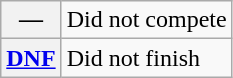<table class="wikitable">
<tr>
<th scope="row">—</th>
<td>Did not compete</td>
</tr>
<tr>
<th scope="row"><a href='#'>DNF</a></th>
<td>Did not finish</td>
</tr>
</table>
